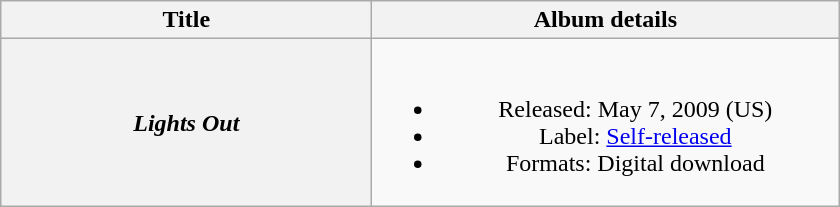<table class="wikitable plainrowheaders" style="text-align:center;">
<tr>
<th scope="col" style="width:15em;">Title</th>
<th scope="col" style="width:19em;">Album details</th>
</tr>
<tr>
<th scope="row"><em>Lights Out</em></th>
<td><br><ul><li>Released: May 7, 2009 <span>(US)</span></li><li>Label: <a href='#'>Self-released</a></li><li>Formats: Digital download</li></ul></td>
</tr>
</table>
